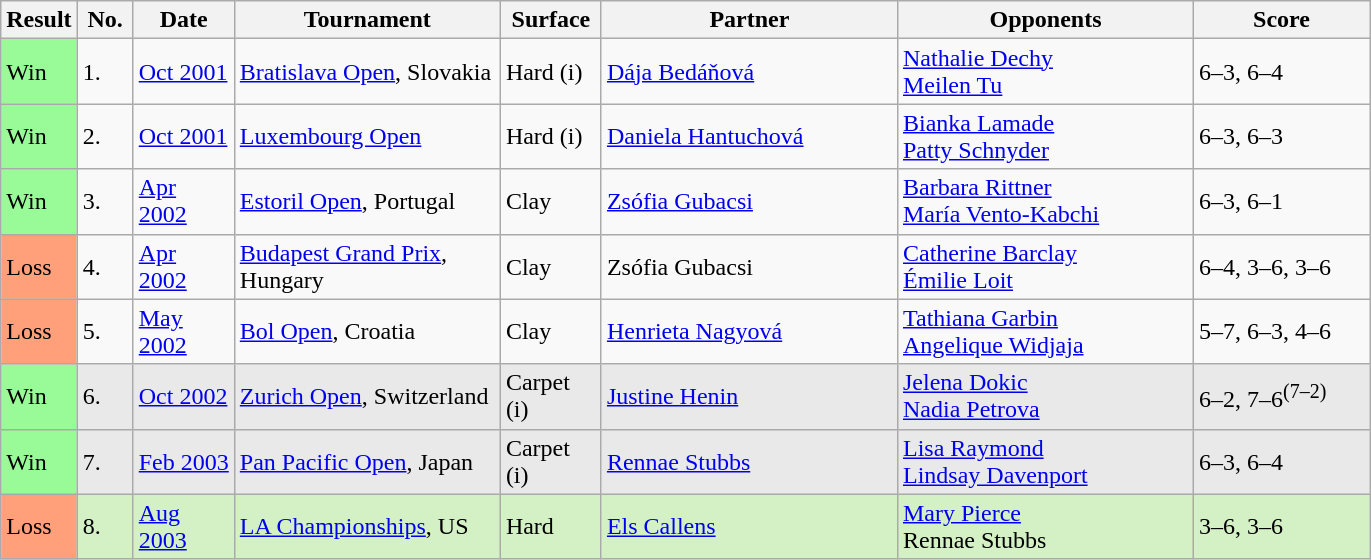<table class="sortable wikitable">
<tr>
<th style="width:40px">Result</th>
<th style="width:30px" class="unsortable">No.</th>
<th style="width:60px">Date</th>
<th style="width:170px">Tournament</th>
<th style="width:60px">Surface</th>
<th style="width:190px">Partner</th>
<th style="width:190px">Opponents</th>
<th style="width:110px" class="unsortable">Score</th>
</tr>
<tr>
<td style="background:#98fb98;">Win</td>
<td>1.</td>
<td><a href='#'>Oct 2001</a></td>
<td><a href='#'>Bratislava Open</a>, Slovakia</td>
<td>Hard (i)</td>
<td> <a href='#'>Dája Bedáňová</a></td>
<td> <a href='#'>Nathalie Dechy</a> <br>  <a href='#'>Meilen Tu</a></td>
<td>6–3, 6–4</td>
</tr>
<tr>
<td style="background:#98fb98;">Win</td>
<td>2.</td>
<td><a href='#'>Oct 2001</a></td>
<td><a href='#'>Luxembourg Open</a></td>
<td>Hard (i)</td>
<td> <a href='#'>Daniela Hantuchová</a></td>
<td> <a href='#'>Bianka Lamade</a> <br>  <a href='#'>Patty Schnyder</a></td>
<td>6–3, 6–3</td>
</tr>
<tr>
<td style="background:#98fb98;">Win</td>
<td>3.</td>
<td><a href='#'>Apr 2002</a></td>
<td><a href='#'>Estoril Open</a>, Portugal</td>
<td>Clay</td>
<td> <a href='#'>Zsófia Gubacsi</a></td>
<td> <a href='#'>Barbara Rittner</a> <br>  <a href='#'>María Vento-Kabchi</a></td>
<td>6–3, 6–1</td>
</tr>
<tr>
<td style="background:#ffa07a;">Loss</td>
<td>4.</td>
<td><a href='#'>Apr 2002</a></td>
<td><a href='#'>Budapest Grand Prix</a>, Hungary</td>
<td>Clay</td>
<td> Zsófia Gubacsi</td>
<td> <a href='#'>Catherine Barclay</a> <br>  <a href='#'>Émilie Loit</a></td>
<td>6–4, 3–6, 3–6</td>
</tr>
<tr>
<td style="background:#ffa07a;">Loss</td>
<td>5.</td>
<td><a href='#'>May 2002</a></td>
<td><a href='#'>Bol Open</a>, Croatia</td>
<td>Clay</td>
<td> <a href='#'>Henrieta Nagyová</a></td>
<td> <a href='#'>Tathiana Garbin</a> <br>  <a href='#'>Angelique Widjaja</a></td>
<td>5–7, 6–3, 4–6</td>
</tr>
<tr style="background:#e9e9e9;">
<td style="background:#98fb98;">Win</td>
<td>6.</td>
<td><a href='#'>Oct 2002</a></td>
<td><a href='#'>Zurich Open</a>, Switzerland</td>
<td>Carpet (i)</td>
<td> <a href='#'>Justine Henin</a></td>
<td> <a href='#'>Jelena Dokic</a> <br>  <a href='#'>Nadia Petrova</a></td>
<td>6–2, 7–6<sup>(7–2)</sup></td>
</tr>
<tr style="background:#e9e9e9;">
<td style="background:#98fb98;">Win</td>
<td>7.</td>
<td><a href='#'>Feb 2003</a></td>
<td><a href='#'>Pan Pacific Open</a>, Japan</td>
<td>Carpet (i)</td>
<td> <a href='#'>Rennae Stubbs</a></td>
<td> <a href='#'>Lisa Raymond</a> <br>  <a href='#'>Lindsay Davenport</a></td>
<td>6–3, 6–4</td>
</tr>
<tr style="background:#d4f1c5;">
<td style="background:#ffa07a;">Loss</td>
<td>8.</td>
<td><a href='#'>Aug 2003</a></td>
<td><a href='#'>LA Championships</a>, US</td>
<td>Hard</td>
<td> <a href='#'>Els Callens</a></td>
<td> <a href='#'>Mary Pierce</a> <br>  Rennae Stubbs</td>
<td>3–6, 3–6</td>
</tr>
</table>
